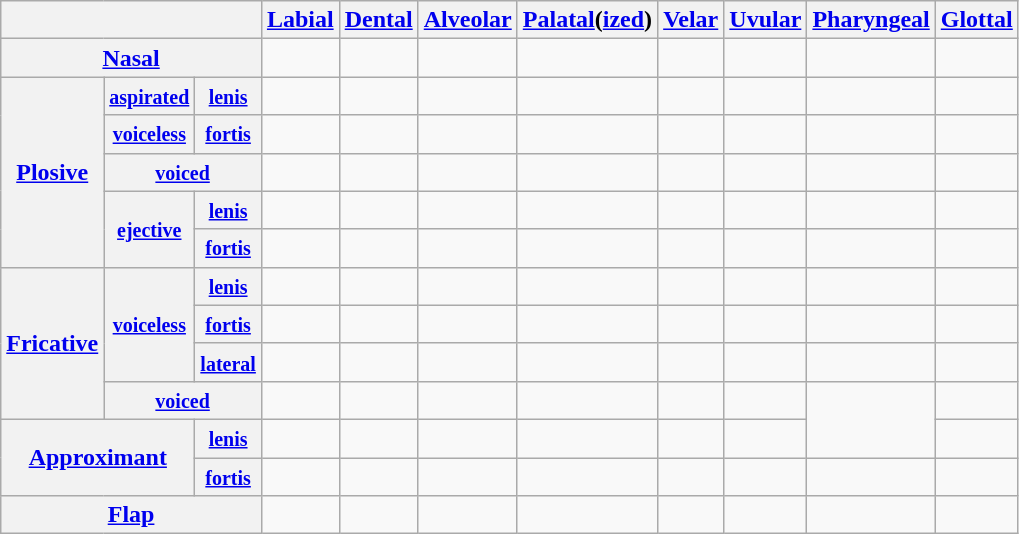<table class="wikitable" border="1" style="text-align: center">
<tr>
<th colspan=3></th>
<th><a href='#'>Labial</a></th>
<th><a href='#'>Dental</a></th>
<th><a href='#'>Alveolar</a></th>
<th><a href='#'>Palatal</a>(<a href='#'>ized</a>)</th>
<th><a href='#'>Velar</a></th>
<th><a href='#'>Uvular</a></th>
<th><a href='#'>Pharyngeal</a></th>
<th><a href='#'>Glottal</a></th>
</tr>
<tr>
<th colspan=3><a href='#'>Nasal</a></th>
<td></td>
<td></td>
<td></td>
<td></td>
<td></td>
<td></td>
<td></td>
<td></td>
</tr>
<tr>
<th rowspan=5><a href='#'>Plosive</a></th>
<th><small><a href='#'>aspirated</a></small></th>
<th><small><a href='#'>lenis</a></small></th>
<td></td>
<td></td>
<td></td>
<td></td>
<td></td>
<td></td>
<td></td>
<td></td>
</tr>
<tr>
<th><small><a href='#'>voiceless</a></small></th>
<th><small><a href='#'>fortis</a></small></th>
<td></td>
<td></td>
<td></td>
<td></td>
<td></td>
<td></td>
<td></td>
<td></td>
</tr>
<tr>
<th colspan=2><small><a href='#'>voiced</a></small></th>
<td></td>
<td></td>
<td></td>
<td></td>
<td></td>
<td></td>
<td></td>
<td></td>
</tr>
<tr>
<th rowspan=2><small><a href='#'>ejective</a></small></th>
<th><small><a href='#'>lenis</a></small></th>
<td></td>
<td></td>
<td></td>
<td></td>
<td></td>
<td></td>
<td></td>
<td></td>
</tr>
<tr>
<th><small><a href='#'>fortis</a></small></th>
<td></td>
<td></td>
<td></td>
<td></td>
<td></td>
<td></td>
<td></td>
<td></td>
</tr>
<tr>
<th rowspan=4><a href='#'>Fricative</a></th>
<th rowspan=3><small><a href='#'>voiceless</a></small></th>
<th><small><a href='#'>lenis</a></small></th>
<td></td>
<td></td>
<td></td>
<td></td>
<td></td>
<td></td>
<td></td>
<td></td>
</tr>
<tr>
<th><small><a href='#'>fortis</a></small></th>
<td></td>
<td></td>
<td></td>
<td></td>
<td></td>
<td></td>
<td></td>
<td></td>
</tr>
<tr>
<th><small><a href='#'>lateral</a></small></th>
<td></td>
<td></td>
<td></td>
<td></td>
<td></td>
<td></td>
<td></td>
<td></td>
</tr>
<tr>
<th colspan=2><small><a href='#'>voiced</a></small></th>
<td></td>
<td></td>
<td></td>
<td></td>
<td></td>
<td></td>
<td rowspan=2></td>
<td></td>
</tr>
<tr>
<th colspan=2 rowspan=2><a href='#'>Approximant</a></th>
<th><small><a href='#'>lenis</a></small></th>
<td></td>
<td></td>
<td></td>
<td></td>
<td></td>
<td></td>
<td></td>
</tr>
<tr>
<th><small><a href='#'>fortis</a></small></th>
<td></td>
<td></td>
<td></td>
<td></td>
<td></td>
<td></td>
<td></td>
<td></td>
</tr>
<tr>
<th colspan=3><a href='#'>Flap</a></th>
<td></td>
<td></td>
<td></td>
<td></td>
<td></td>
<td></td>
<td></td>
<td></td>
</tr>
</table>
